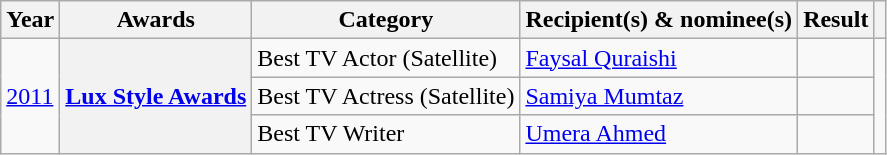<table class="wikitable plainrowheaders">
<tr>
<th>Year</th>
<th>Awards</th>
<th>Category</th>
<th>Recipient(s) & nominee(s)</th>
<th>Result</th>
<th></th>
</tr>
<tr>
<td rowspan="3"><a href='#'>2011</a></td>
<th scope="row" rowspan="3"><a href='#'>Lux Style Awards</a></th>
<td>Best TV Actor (Satellite)</td>
<td><a href='#'>Faysal Quraishi</a></td>
<td></td>
<td rowspan="3"></td>
</tr>
<tr>
<td>Best TV Actress (Satellite)</td>
<td><a href='#'>Samiya Mumtaz</a></td>
<td></td>
</tr>
<tr>
<td>Best TV Writer</td>
<td><a href='#'>Umera Ahmed</a></td>
<td></td>
</tr>
</table>
